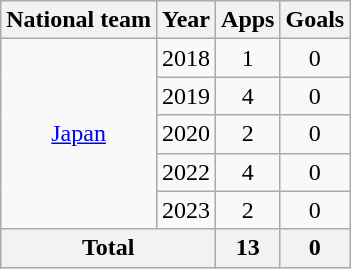<table class="wikitable" style="text-align:center">
<tr>
<th>National team</th>
<th>Year</th>
<th>Apps</th>
<th>Goals</th>
</tr>
<tr>
<td rowspan="5"><a href='#'>Japan</a></td>
<td>2018</td>
<td>1</td>
<td>0</td>
</tr>
<tr>
<td>2019</td>
<td>4</td>
<td>0</td>
</tr>
<tr>
<td>2020</td>
<td>2</td>
<td>0</td>
</tr>
<tr>
<td>2022</td>
<td>4</td>
<td>0</td>
</tr>
<tr>
<td>2023</td>
<td>2</td>
<td>0</td>
</tr>
<tr>
<th colspan="2">Total</th>
<th>13</th>
<th>0</th>
</tr>
</table>
